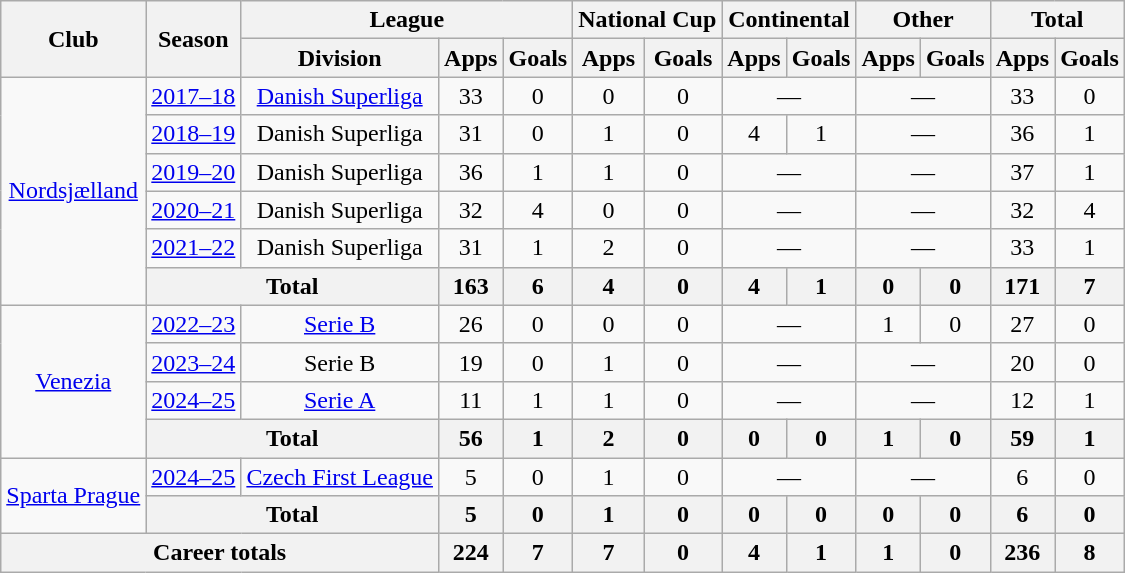<table class="wikitable" style="text-align:center">
<tr>
<th rowspan="2">Club</th>
<th rowspan="2">Season</th>
<th colspan="3">League</th>
<th colspan="2">National Cup</th>
<th colspan="2">Continental</th>
<th colspan="2">Other</th>
<th colspan="2">Total</th>
</tr>
<tr>
<th>Division</th>
<th>Apps</th>
<th>Goals</th>
<th>Apps</th>
<th>Goals</th>
<th>Apps</th>
<th>Goals</th>
<th>Apps</th>
<th>Goals</th>
<th>Apps</th>
<th>Goals</th>
</tr>
<tr>
<td rowspan="6"><a href='#'>Nordsjælland</a></td>
<td><a href='#'>2017–18</a></td>
<td><a href='#'>Danish Superliga</a></td>
<td>33</td>
<td>0</td>
<td>0</td>
<td>0</td>
<td colspan="2">—</td>
<td colspan="2">—</td>
<td>33</td>
<td>0</td>
</tr>
<tr>
<td><a href='#'>2018–19</a></td>
<td>Danish Superliga</td>
<td>31</td>
<td>0</td>
<td>1</td>
<td>0</td>
<td>4</td>
<td>1</td>
<td colspan="2">—</td>
<td>36</td>
<td>1</td>
</tr>
<tr>
<td><a href='#'>2019–20</a></td>
<td>Danish Superliga</td>
<td>36</td>
<td>1</td>
<td>1</td>
<td>0</td>
<td colspan="2">—</td>
<td colspan="2">—</td>
<td>37</td>
<td>1</td>
</tr>
<tr>
<td><a href='#'>2020–21</a></td>
<td>Danish Superliga</td>
<td>32</td>
<td>4</td>
<td>0</td>
<td>0</td>
<td colspan="2">—</td>
<td colspan="2">—</td>
<td>32</td>
<td>4</td>
</tr>
<tr>
<td><a href='#'>2021–22</a></td>
<td>Danish Superliga</td>
<td>31</td>
<td>1</td>
<td>2</td>
<td>0</td>
<td colspan="2">—</td>
<td colspan="2">—</td>
<td>33</td>
<td>1</td>
</tr>
<tr>
<th colspan="2">Total</th>
<th>163</th>
<th>6</th>
<th>4</th>
<th>0</th>
<th>4</th>
<th>1</th>
<th>0</th>
<th>0</th>
<th>171</th>
<th>7</th>
</tr>
<tr>
<td rowspan="4"><a href='#'>Venezia</a></td>
<td><a href='#'>2022–23</a></td>
<td><a href='#'>Serie B</a></td>
<td>26</td>
<td>0</td>
<td>0</td>
<td>0</td>
<td colspan="2">—</td>
<td>1</td>
<td>0</td>
<td>27</td>
<td>0</td>
</tr>
<tr>
<td><a href='#'>2023–24</a></td>
<td>Serie B</td>
<td>19</td>
<td>0</td>
<td>1</td>
<td>0</td>
<td colspan="2">—</td>
<td colspan="2">—</td>
<td>20</td>
<td>0</td>
</tr>
<tr>
<td><a href='#'>2024–25</a></td>
<td><a href='#'>Serie A</a></td>
<td>11</td>
<td>1</td>
<td>1</td>
<td>0</td>
<td colspan="2">—</td>
<td colspan="2">—</td>
<td>12</td>
<td>1</td>
</tr>
<tr>
<th colspan="2">Total</th>
<th>56</th>
<th>1</th>
<th>2</th>
<th>0</th>
<th>0</th>
<th>0</th>
<th>1</th>
<th>0</th>
<th>59</th>
<th>1</th>
</tr>
<tr>
<td rowspan="2"><a href='#'>Sparta Prague</a></td>
<td><a href='#'>2024–25</a></td>
<td><a href='#'>Czech First League</a></td>
<td>5</td>
<td>0</td>
<td>1</td>
<td>0</td>
<td colspan="2">—</td>
<td colspan="2">—</td>
<td>6</td>
<td>0</td>
</tr>
<tr>
<th colspan="2">Total</th>
<th>5</th>
<th>0</th>
<th>1</th>
<th>0</th>
<th>0</th>
<th>0</th>
<th>0</th>
<th>0</th>
<th>6</th>
<th>0</th>
</tr>
<tr>
<th colspan="3">Career totals</th>
<th>224</th>
<th>7</th>
<th>7</th>
<th>0</th>
<th>4</th>
<th>1</th>
<th>1</th>
<th>0</th>
<th>236</th>
<th>8</th>
</tr>
</table>
